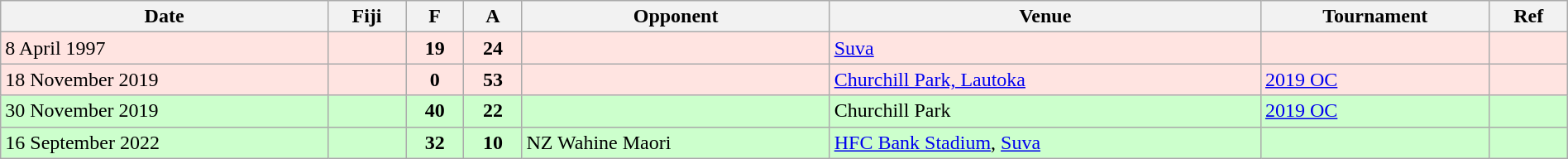<table class="wikitable sortable" style="width:100%">
<tr>
<th>Date</th>
<th>Fiji</th>
<th>F</th>
<th>A</th>
<th>Opponent</th>
<th>Venue</th>
<th>Tournament</th>
<th>Ref</th>
</tr>
<tr bgcolor=FFE4E1>
<td>8 April 1997</td>
<td align=right></td>
<td align="center"><strong>19</strong></td>
<td align="center"><strong>24</strong></td>
<td></td>
<td><a href='#'>Suva</a></td>
<td></td>
<td></td>
</tr>
<tr bgcolor=FFE4E1>
<td>18 November 2019</td>
<td align=right></td>
<td align="center"><strong>0</strong></td>
<td align="center"><strong>53</strong></td>
<td></td>
<td><a href='#'>Churchill Park, Lautoka</a></td>
<td><a href='#'>2019 OC</a></td>
<td></td>
</tr>
<tr bgcolor=#ccffcc>
<td>30 November 2019</td>
<td align=right></td>
<td align="center"><strong>40</strong></td>
<td align="center"><strong>22</strong></td>
<td></td>
<td>Churchill Park</td>
<td><a href='#'>2019 OC</a></td>
<td></td>
</tr>
<tr bgcolor=#ccffcc>
<td>16 September 2022</td>
<td align=right></td>
<td align="center"><strong>32</strong></td>
<td align="center"><strong>10</strong></td>
<td> NZ Wahine Maori</td>
<td><a href='#'>HFC Bank Stadium</a>, <a href='#'>Suva</a></td>
<td></td>
<td></td>
</tr>
</table>
